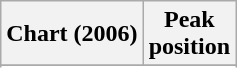<table class="wikitable sortable plainrowheaders" style="text-align:center">
<tr>
<th scope="col">Chart (2006)</th>
<th scope="col">Peak<br> position</th>
</tr>
<tr>
</tr>
<tr>
</tr>
<tr>
</tr>
</table>
